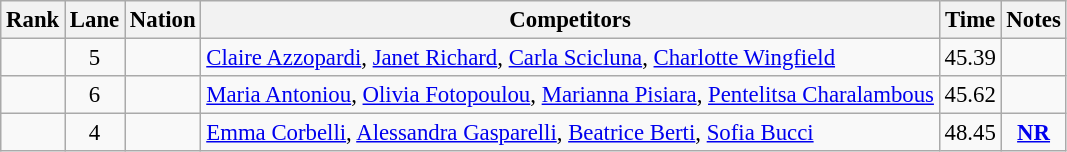<table class="wikitable sortable" style="text-align:center; font-size:95%">
<tr>
<th>Rank</th>
<th>Lane</th>
<th>Nation</th>
<th>Competitors</th>
<th>Time</th>
<th>Notes</th>
</tr>
<tr>
<td></td>
<td>5</td>
<td align=left></td>
<td align=left><a href='#'>Claire Azzopardi</a>, <a href='#'>Janet Richard</a>, <a href='#'>Carla Scicluna</a>, <a href='#'>Charlotte Wingfield</a></td>
<td>45.39</td>
<td></td>
</tr>
<tr>
<td></td>
<td>6</td>
<td align=left></td>
<td align=left><a href='#'>Maria Antoniou</a>, <a href='#'>Olivia Fotopoulou</a>, <a href='#'>Marianna Pisiara</a>, <a href='#'>Pentelitsa Charalambous</a></td>
<td>45.62</td>
<td></td>
</tr>
<tr>
<td></td>
<td>4</td>
<td align=left></td>
<td align=left><a href='#'>Emma Corbelli</a>, <a href='#'>Alessandra Gasparelli</a>, <a href='#'>Beatrice Berti</a>, <a href='#'>Sofia Bucci</a></td>
<td>48.45</td>
<td><strong><a href='#'>NR</a></strong></td>
</tr>
</table>
